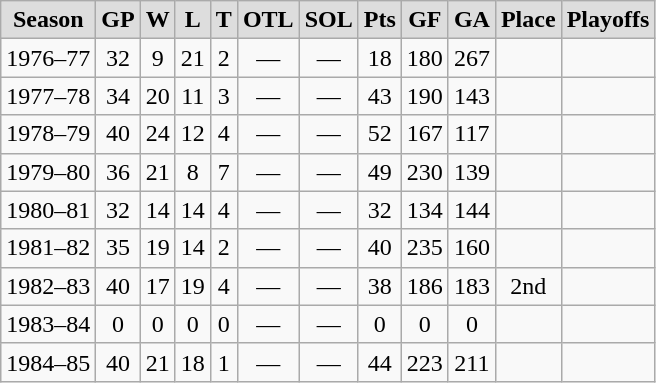<table class="wikitable">
<tr style="font-weight:bold; background-color:#dddddd;" align="center" |>
<td>Season</td>
<td>GP</td>
<td>W</td>
<td>L</td>
<td>T</td>
<td>OTL</td>
<td>SOL</td>
<td>Pts</td>
<td>GF</td>
<td>GA</td>
<td>Place</td>
<td>Playoffs</td>
</tr>
<tr align="center">
<td>1976–77</td>
<td>32</td>
<td>9</td>
<td>21</td>
<td>2</td>
<td>—</td>
<td>—</td>
<td>18</td>
<td>180</td>
<td>267</td>
<td align="left"></td>
<td></td>
</tr>
<tr align="center">
<td>1977–78</td>
<td>34</td>
<td>20</td>
<td>11</td>
<td>3</td>
<td>—</td>
<td>—</td>
<td>43</td>
<td>190</td>
<td>143</td>
<td align="left"></td>
<td></td>
</tr>
<tr align="center">
<td>1978–79</td>
<td>40</td>
<td>24</td>
<td>12</td>
<td>4</td>
<td>—</td>
<td>—</td>
<td>52</td>
<td>167</td>
<td>117</td>
<td align="left"></td>
<td></td>
</tr>
<tr align="center">
<td>1979–80</td>
<td>36</td>
<td>21</td>
<td>8</td>
<td>7</td>
<td>—</td>
<td>—</td>
<td>49</td>
<td>230</td>
<td>139</td>
<td align="left"></td>
<td></td>
</tr>
<tr align="center">
<td>1980–81</td>
<td>32</td>
<td>14</td>
<td>14</td>
<td>4</td>
<td>—</td>
<td>—</td>
<td>32</td>
<td>134</td>
<td>144</td>
<td align="left"></td>
<td></td>
</tr>
<tr align="center">
<td>1981–82</td>
<td>35</td>
<td>19</td>
<td>14</td>
<td>2</td>
<td>—</td>
<td>—</td>
<td>40</td>
<td>235</td>
<td>160</td>
<td align="left"></td>
<td></td>
</tr>
<tr align="center">
<td>1982–83</td>
<td>40</td>
<td>17</td>
<td>19</td>
<td>4</td>
<td>—</td>
<td>—</td>
<td>38</td>
<td>186</td>
<td>183</td>
<td>2nd</td>
<td></td>
</tr>
<tr align="center">
<td>1983–84</td>
<td>0</td>
<td>0</td>
<td>0</td>
<td>0</td>
<td>—</td>
<td>—</td>
<td>0</td>
<td>0</td>
<td>0</td>
<td align="left"></td>
<td></td>
</tr>
<tr align="center">
<td>1984–85</td>
<td>40</td>
<td>21</td>
<td>18</td>
<td>1</td>
<td>—</td>
<td>—</td>
<td>44</td>
<td>223</td>
<td>211</td>
<td align="left"></td>
<td></td>
</tr>
</table>
